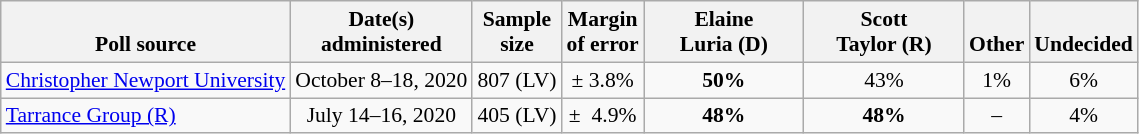<table class="wikitable" style="font-size:90%;text-align:center;">
<tr valign=bottom>
<th>Poll source</th>
<th>Date(s)<br>administered</th>
<th>Sample<br>size</th>
<th>Margin<br>of error</th>
<th style="width:100px;">Elaine<br>Luria (D)</th>
<th style="width:100px;">Scott<br>Taylor (R)</th>
<th>Other</th>
<th>Undecided</th>
</tr>
<tr>
<td style="text-align:left;"><a href='#'>Christopher Newport University</a></td>
<td>October 8–18, 2020</td>
<td>807 (LV)</td>
<td>± 3.8%</td>
<td><strong>50%</strong></td>
<td>43%</td>
<td>1%</td>
<td>6%</td>
</tr>
<tr>
<td style="text-align:left;"><a href='#'>Tarrance Group (R)</a></td>
<td>July 14–16, 2020</td>
<td>405 (LV)</td>
<td>±  4.9%</td>
<td><strong>48%</strong></td>
<td><strong>48%</strong></td>
<td>–</td>
<td>4%</td>
</tr>
</table>
